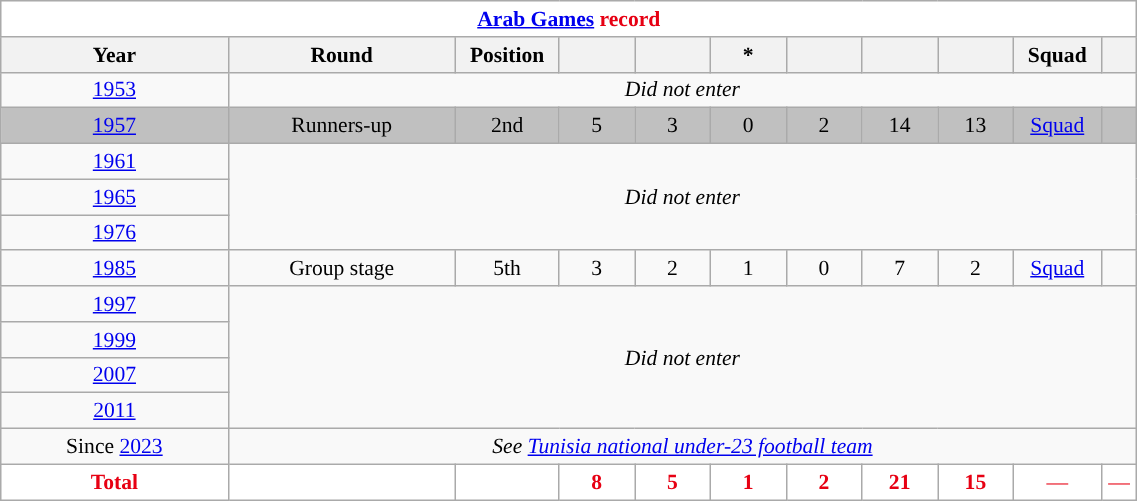<table class="wikitable" style="font-size:90%; text-align:center;" width="60%">
<tr>
<th colspan="11" style="background:#FFFFFF; color:#E70013; "><a href='#'><span>Arab Games</span></a> record</th>
</tr>
<tr>
<th width="15%">Year</th>
<th width="15%">Round</th>
<th width="5%">Position</th>
<th width="5%"></th>
<th width="5%"></th>
<th width="5%">*</th>
<th width="5%"></th>
<th width="5%"></th>
<th width="5%"></th>
<th width="5%">Squad</th>
<th width="1%"></th>
</tr>
<tr>
<td> <a href='#'>1953</a></td>
<td colspan="10"><em>Did not enter</em></td>
</tr>
<tr style="background:silver;">
<td> <a href='#'>1957</a></td>
<td>Runners-up</td>
<td>2nd</td>
<td>5</td>
<td>3</td>
<td>0</td>
<td>2</td>
<td>14</td>
<td>13</td>
<td><a href='#'>Squad</a></td>
<td></td>
</tr>
<tr>
<td> <a href='#'>1961</a></td>
<td colspan="10" rowspan="3"><em>Did not enter</em></td>
</tr>
<tr>
<td> <a href='#'>1965</a></td>
</tr>
<tr>
<td> <a href='#'>1976</a></td>
</tr>
<tr>
<td> <a href='#'>1985</a></td>
<td>Group stage</td>
<td>5th</td>
<td>3</td>
<td>2</td>
<td>1</td>
<td>0</td>
<td>7</td>
<td>2</td>
<td><a href='#'>Squad</a></td>
<td></td>
</tr>
<tr>
<td> <a href='#'>1997</a></td>
<td colspan="10" rowspan="4"><em>Did not enter</em></td>
</tr>
<tr>
<td> <a href='#'>1999</a></td>
</tr>
<tr>
<td> <a href='#'>2007</a></td>
</tr>
<tr>
<td> <a href='#'>2011</a></td>
</tr>
<tr>
<td>Since  <a href='#'>2023</a></td>
<td colspan="10"><em>See <a href='#'>Tunisia national under-23 football team</a></em></td>
</tr>
<tr>
<th style="background:#FFFFFF; color:#E70013; ">Total</th>
<th style="background:#FFFFFF; color:#E70013; "></th>
<th style="background:#FFFFFF; color:#E70013; "></th>
<th style="background:#FFFFFF; color:#E70013; ">8</th>
<th style="background:#FFFFFF; color:#E70013; ">5</th>
<th style="background:#FFFFFF; color:#E70013; ">1</th>
<th style="background:#FFFFFF; color:#E70013; ">2</th>
<th style="background:#FFFFFF; color:#E70013; ">21</th>
<th style="background:#FFFFFF; color:#E70013; ">15</th>
<td style="background:#FFFFFF; color:#E70013; ">—</td>
<td style="background:#FFFFFF; color:#E70013; ">—</td>
</tr>
</table>
